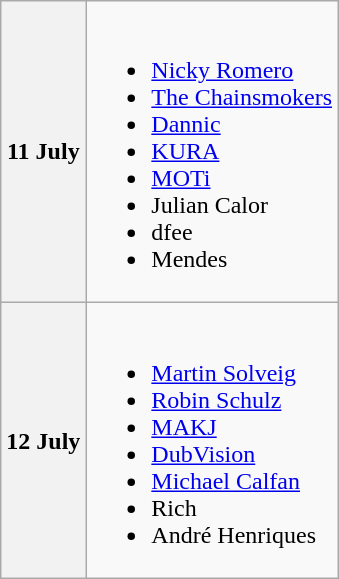<table class="wikitable">
<tr>
<th>11 July</th>
<td><br><ul><li><a href='#'>Nicky Romero</a></li><li><a href='#'>The Chainsmokers</a></li><li><a href='#'>Dannic</a></li><li><a href='#'>KURA</a></li><li><a href='#'>MOTi</a></li><li>Julian Calor</li><li>dfee</li><li>Mendes</li></ul></td>
</tr>
<tr>
<th>12 July</th>
<td><br><ul><li><a href='#'>Martin Solveig</a></li><li><a href='#'>Robin Schulz</a></li><li><a href='#'>MAKJ</a></li><li><a href='#'>DubVision</a></li><li><a href='#'>Michael Calfan</a></li><li>Rich</li><li>André Henriques</li></ul></td>
</tr>
</table>
